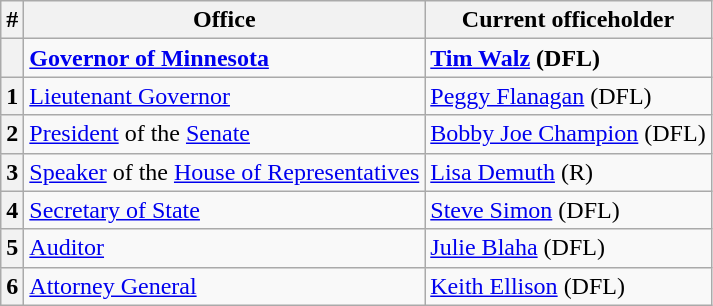<table class=wikitable>
<tr>
<th>#</th>
<th>Office</th>
<th>Current officeholder</th>
</tr>
<tr>
<th></th>
<td><strong><a href='#'>Governor of Minnesota</a></strong></td>
<td><strong><a href='#'>Tim Walz</a> (DFL)</strong></td>
</tr>
<tr>
<th>1</th>
<td><a href='#'>Lieutenant Governor</a></td>
<td><a href='#'>Peggy Flanagan</a> (DFL)</td>
</tr>
<tr>
<th>2</th>
<td><a href='#'>President</a> of the <a href='#'>Senate</a></td>
<td><a href='#'>Bobby Joe Champion</a> (DFL)</td>
</tr>
<tr>
<th>3</th>
<td><a href='#'>Speaker</a> of the <a href='#'>House of Representatives</a></td>
<td><a href='#'>Lisa Demuth</a> (R)</td>
</tr>
<tr>
<th>4</th>
<td><a href='#'>Secretary of State</a></td>
<td><a href='#'>Steve Simon</a> (DFL)</td>
</tr>
<tr>
<th>5</th>
<td><a href='#'>Auditor</a></td>
<td><a href='#'>Julie Blaha</a> (DFL)</td>
</tr>
<tr>
<th>6</th>
<td><a href='#'>Attorney General</a></td>
<td><a href='#'>Keith Ellison</a> (DFL)</td>
</tr>
</table>
